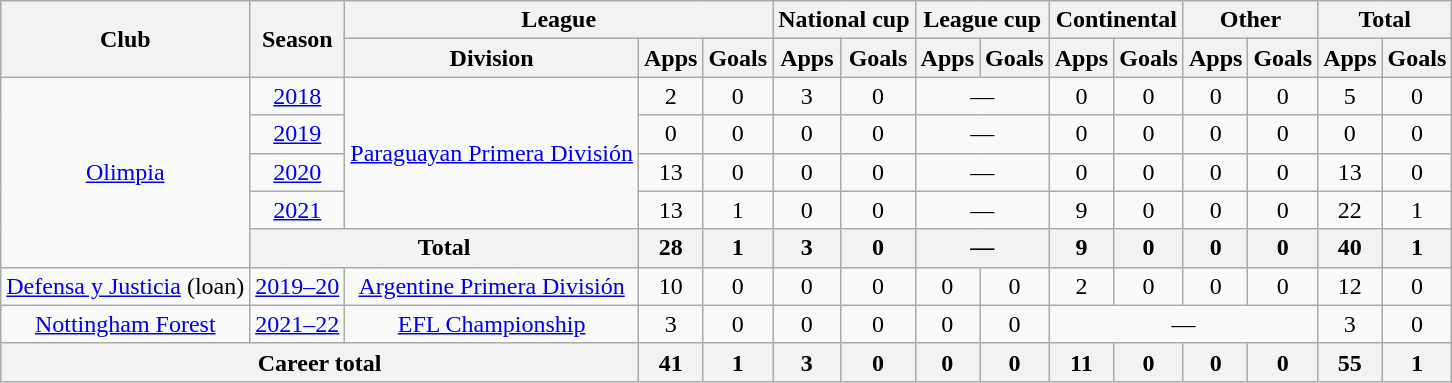<table class="wikitable" style="text-align:center">
<tr>
<th rowspan="2">Club</th>
<th rowspan="2">Season</th>
<th colspan="3">League</th>
<th colspan="2">National cup</th>
<th colspan="2">League cup</th>
<th colspan="2">Continental</th>
<th colspan="2">Other</th>
<th colspan="2">Total</th>
</tr>
<tr>
<th>Division</th>
<th>Apps</th>
<th>Goals</th>
<th>Apps</th>
<th>Goals</th>
<th>Apps</th>
<th>Goals</th>
<th>Apps</th>
<th>Goals</th>
<th>Apps</th>
<th>Goals</th>
<th>Apps</th>
<th>Goals</th>
</tr>
<tr>
<td rowspan="5"><a href='#'>Olimpia</a></td>
<td><a href='#'>2018</a></td>
<td rowspan="4"><a href='#'>Paraguayan Primera División</a></td>
<td>2</td>
<td>0</td>
<td>3</td>
<td>0</td>
<td colspan="2">—</td>
<td>0</td>
<td>0</td>
<td>0</td>
<td>0</td>
<td>5</td>
<td>0</td>
</tr>
<tr>
<td><a href='#'>2019</a></td>
<td>0</td>
<td>0</td>
<td>0</td>
<td>0</td>
<td colspan="2">—</td>
<td>0</td>
<td>0</td>
<td>0</td>
<td>0</td>
<td>0</td>
<td>0</td>
</tr>
<tr>
<td><a href='#'>2020</a></td>
<td>13</td>
<td>0</td>
<td>0</td>
<td>0</td>
<td colspan="2">—</td>
<td>0</td>
<td>0</td>
<td>0</td>
<td>0</td>
<td>13</td>
<td>0</td>
</tr>
<tr>
<td><a href='#'>2021</a></td>
<td>13</td>
<td>1</td>
<td>0</td>
<td>0</td>
<td colspan="2">—</td>
<td>9</td>
<td>0</td>
<td>0</td>
<td>0</td>
<td>22</td>
<td>1</td>
</tr>
<tr>
<th colspan="2">Total</th>
<th>28</th>
<th>1</th>
<th>3</th>
<th>0</th>
<th colspan="2">—</th>
<th>9</th>
<th>0</th>
<th>0</th>
<th>0</th>
<th>40</th>
<th>1</th>
</tr>
<tr>
<td rowspan="1"><a href='#'>Defensa y Justicia</a> (loan)</td>
<td><a href='#'>2019–20</a></td>
<td rowspan="1"><a href='#'>Argentine Primera División</a></td>
<td>10</td>
<td>0</td>
<td>0</td>
<td>0</td>
<td>0</td>
<td>0</td>
<td>2</td>
<td>0</td>
<td>0</td>
<td>0</td>
<td>12</td>
<td>0</td>
</tr>
<tr>
<td><a href='#'>Nottingham  Forest</a></td>
<td><a href='#'>2021–22</a></td>
<td><a href='#'>EFL Championship</a></td>
<td>3</td>
<td>0</td>
<td>0</td>
<td>0</td>
<td>0</td>
<td>0</td>
<td colspan="4">—</td>
<td>3</td>
<td>0</td>
</tr>
<tr>
<th colspan="3">Career total</th>
<th>41</th>
<th>1</th>
<th>3</th>
<th>0</th>
<th>0</th>
<th>0</th>
<th>11</th>
<th>0</th>
<th>0</th>
<th>0</th>
<th>55</th>
<th>1</th>
</tr>
</table>
